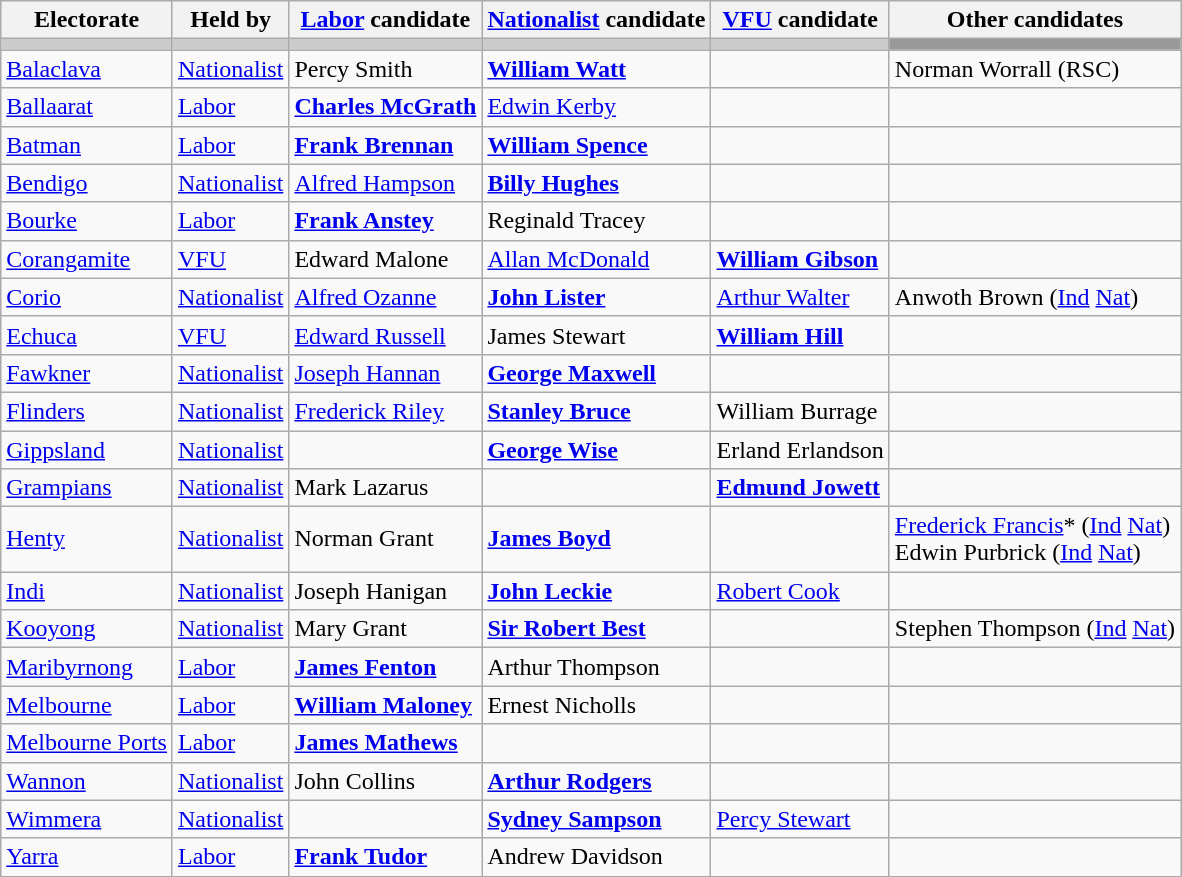<table class="wikitable">
<tr>
<th>Electorate</th>
<th>Held by</th>
<th><a href='#'>Labor</a> candidate</th>
<th><a href='#'>Nationalist</a> candidate</th>
<th><a href='#'>VFU</a> candidate</th>
<th>Other candidates</th>
</tr>
<tr bgcolor="#cccccc">
<td></td>
<td></td>
<td></td>
<td></td>
<td></td>
<td bgcolor="#999999"></td>
</tr>
<tr>
<td><a href='#'>Balaclava</a></td>
<td><a href='#'>Nationalist</a></td>
<td>Percy Smith</td>
<td><strong><a href='#'>William Watt</a></strong></td>
<td></td>
<td>Norman Worrall (RSC)</td>
</tr>
<tr>
<td><a href='#'>Ballaarat</a></td>
<td><a href='#'>Labor</a></td>
<td><strong><a href='#'>Charles McGrath</a></strong></td>
<td><a href='#'>Edwin Kerby</a></td>
<td></td>
<td></td>
</tr>
<tr>
<td><a href='#'>Batman</a></td>
<td><a href='#'>Labor</a></td>
<td><strong><a href='#'>Frank Brennan</a></strong></td>
<td><strong><a href='#'>William Spence</a></strong></td>
<td></td>
<td></td>
</tr>
<tr>
<td><a href='#'>Bendigo</a></td>
<td><a href='#'>Nationalist</a></td>
<td><a href='#'>Alfred Hampson</a></td>
<td><strong><a href='#'>Billy Hughes</a></strong></td>
<td></td>
<td></td>
</tr>
<tr>
<td><a href='#'>Bourke</a></td>
<td><a href='#'>Labor</a></td>
<td><strong><a href='#'>Frank Anstey</a></strong></td>
<td>Reginald Tracey</td>
<td></td>
<td></td>
</tr>
<tr>
<td><a href='#'>Corangamite</a></td>
<td><a href='#'>VFU</a></td>
<td>Edward Malone</td>
<td><a href='#'>Allan McDonald</a></td>
<td><strong><a href='#'>William Gibson</a></strong></td>
<td></td>
</tr>
<tr>
<td><a href='#'>Corio</a></td>
<td><a href='#'>Nationalist</a></td>
<td><a href='#'>Alfred Ozanne</a></td>
<td><strong><a href='#'>John Lister</a></strong></td>
<td><a href='#'>Arthur Walter</a></td>
<td>Anwoth Brown (<a href='#'>Ind</a> <a href='#'>Nat</a>)</td>
</tr>
<tr>
<td><a href='#'>Echuca</a></td>
<td><a href='#'>VFU</a></td>
<td><a href='#'>Edward Russell</a></td>
<td>James Stewart</td>
<td><strong><a href='#'>William Hill</a></strong></td>
<td></td>
</tr>
<tr>
<td><a href='#'>Fawkner</a></td>
<td><a href='#'>Nationalist</a></td>
<td><a href='#'>Joseph Hannan</a></td>
<td><strong><a href='#'>George Maxwell</a></strong></td>
<td></td>
<td></td>
</tr>
<tr>
<td><a href='#'>Flinders</a></td>
<td><a href='#'>Nationalist</a></td>
<td><a href='#'>Frederick Riley</a></td>
<td><strong><a href='#'>Stanley Bruce</a></strong></td>
<td>William Burrage</td>
<td></td>
</tr>
<tr>
<td><a href='#'>Gippsland</a></td>
<td><a href='#'>Nationalist</a></td>
<td></td>
<td><strong><a href='#'>George Wise</a></strong></td>
<td>Erland Erlandson</td>
<td></td>
</tr>
<tr>
<td><a href='#'>Grampians</a></td>
<td><a href='#'>Nationalist</a></td>
<td>Mark Lazarus</td>
<td></td>
<td><strong><a href='#'>Edmund Jowett</a></strong></td>
<td></td>
</tr>
<tr>
<td><a href='#'>Henty</a></td>
<td><a href='#'>Nationalist</a></td>
<td>Norman Grant</td>
<td><strong><a href='#'>James Boyd</a></strong></td>
<td></td>
<td><a href='#'>Frederick Francis</a>* (<a href='#'>Ind</a> <a href='#'>Nat</a>)<br>Edwin Purbrick (<a href='#'>Ind</a> <a href='#'>Nat</a>)</td>
</tr>
<tr>
<td><a href='#'>Indi</a></td>
<td><a href='#'>Nationalist</a></td>
<td>Joseph Hanigan</td>
<td><strong><a href='#'>John Leckie</a></strong></td>
<td><a href='#'>Robert Cook</a></td>
<td></td>
</tr>
<tr>
<td><a href='#'>Kooyong</a></td>
<td><a href='#'>Nationalist</a></td>
<td>Mary Grant</td>
<td><strong><a href='#'>Sir Robert Best</a></strong></td>
<td></td>
<td>Stephen Thompson (<a href='#'>Ind</a> <a href='#'>Nat</a>)</td>
</tr>
<tr>
<td><a href='#'>Maribyrnong</a></td>
<td><a href='#'>Labor</a></td>
<td><strong><a href='#'>James Fenton</a></strong></td>
<td>Arthur Thompson</td>
<td></td>
<td></td>
</tr>
<tr>
<td><a href='#'>Melbourne</a></td>
<td><a href='#'>Labor</a></td>
<td><strong><a href='#'>William Maloney</a></strong></td>
<td>Ernest Nicholls</td>
<td></td>
<td></td>
</tr>
<tr>
<td><a href='#'>Melbourne Ports</a></td>
<td><a href='#'>Labor</a></td>
<td><strong><a href='#'>James Mathews</a></strong></td>
<td></td>
<td></td>
<td></td>
</tr>
<tr>
<td><a href='#'>Wannon</a></td>
<td><a href='#'>Nationalist</a></td>
<td>John Collins</td>
<td><strong><a href='#'>Arthur Rodgers</a></strong></td>
<td></td>
<td></td>
</tr>
<tr>
<td><a href='#'>Wimmera</a></td>
<td><a href='#'>Nationalist</a></td>
<td></td>
<td><strong><a href='#'>Sydney Sampson</a></strong></td>
<td><a href='#'>Percy Stewart</a></td>
<td></td>
</tr>
<tr>
<td><a href='#'>Yarra</a></td>
<td><a href='#'>Labor</a></td>
<td><strong><a href='#'>Frank Tudor</a></strong></td>
<td>Andrew Davidson</td>
<td></td>
<td></td>
</tr>
</table>
